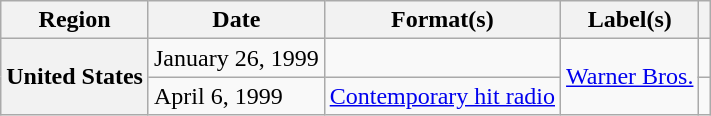<table class="wikitable plainrowheaders">
<tr>
<th scope="col">Region</th>
<th scope="col">Date</th>
<th scope="col">Format(s)</th>
<th scope="col">Label(s)</th>
<th scope="col"></th>
</tr>
<tr>
<th scope="row" rowspan="2">United States</th>
<td>January 26, 1999</td>
<td></td>
<td rowspan="2"><a href='#'>Warner Bros.</a></td>
<td></td>
</tr>
<tr>
<td>April 6, 1999</td>
<td><a href='#'>Contemporary hit radio</a></td>
<td></td>
</tr>
</table>
